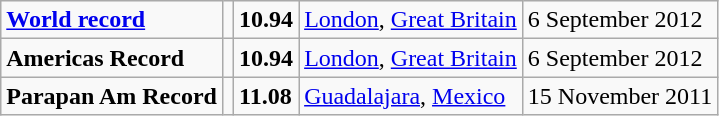<table class="wikitable">
<tr>
<td><strong><a href='#'>World record</a></strong></td>
<td></td>
<td><strong>10.94</strong></td>
<td><a href='#'>London</a>, <a href='#'>Great Britain</a></td>
<td>6 September 2012</td>
</tr>
<tr>
<td><strong>Americas Record</strong></td>
<td></td>
<td><strong>10.94</strong></td>
<td><a href='#'>London</a>, <a href='#'>Great Britain</a></td>
<td>6 September 2012</td>
</tr>
<tr>
<td><strong>Parapan Am Record</strong></td>
<td></td>
<td><strong>11.08</strong></td>
<td><a href='#'>Guadalajara</a>, <a href='#'>Mexico</a></td>
<td>15 November 2011</td>
</tr>
</table>
